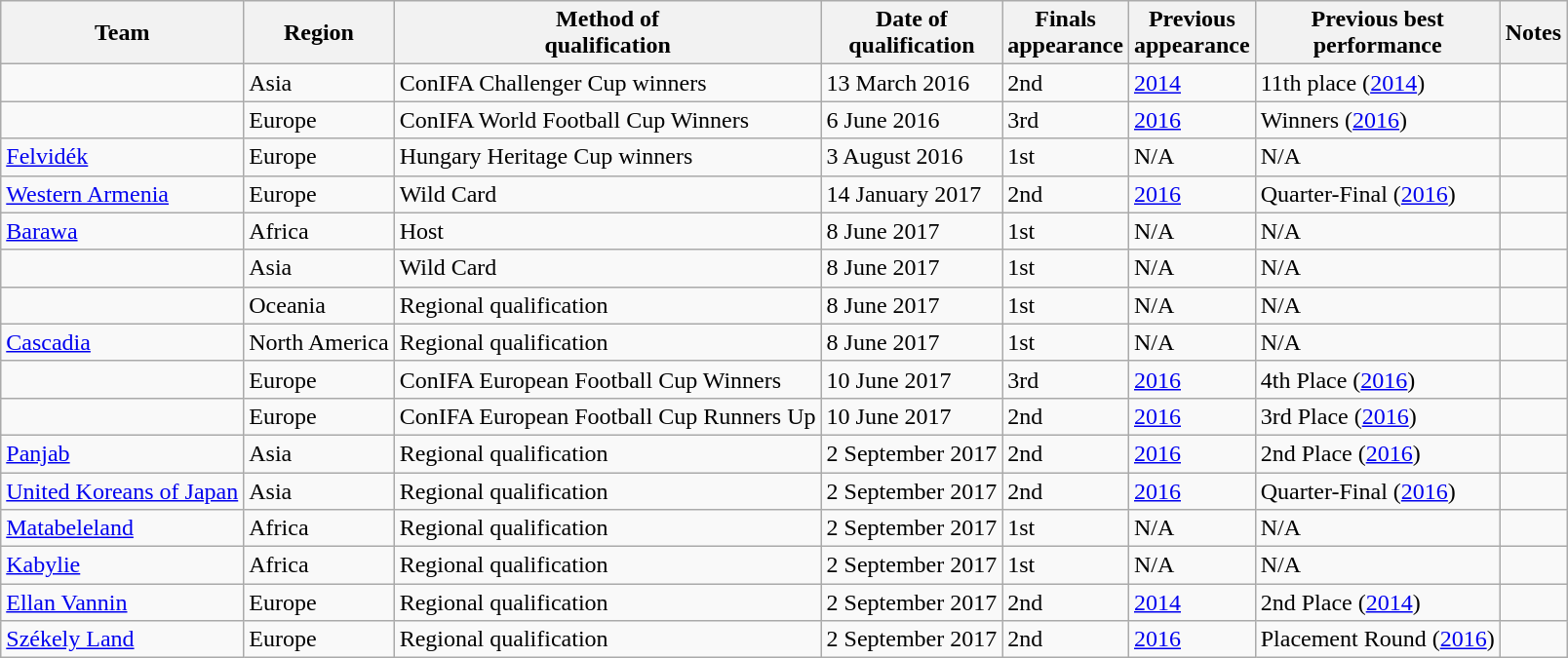<table class="wikitable sortable" style="text-align: left;">
<tr>
<th>Team</th>
<th>Region</th>
<th>Method of<br>qualification</th>
<th>Date of<br>qualification</th>
<th>Finals<br>appearance</th>
<th>Previous<br>appearance</th>
<th>Previous best<br>performance</th>
<th>Notes</th>
</tr>
<tr>
<td></td>
<td>Asia</td>
<td>ConIFA Challenger Cup winners</td>
<td>13 March 2016</td>
<td>2nd</td>
<td><a href='#'>2014</a></td>
<td>11th place (<a href='#'>2014</a>)</td>
<td></td>
</tr>
<tr>
<td></td>
<td>Europe</td>
<td>ConIFA World Football Cup Winners</td>
<td>6 June 2016</td>
<td>3rd</td>
<td><a href='#'>2016</a></td>
<td>Winners (<a href='#'>2016</a>)</td>
<td></td>
</tr>
<tr>
<td> <a href='#'>Felvidék</a></td>
<td>Europe</td>
<td>Hungary Heritage Cup winners</td>
<td>3 August 2016</td>
<td>1st</td>
<td>N/A</td>
<td>N/A</td>
<td></td>
</tr>
<tr>
<td> <a href='#'>Western Armenia</a></td>
<td>Europe</td>
<td>Wild Card</td>
<td>14 January 2017</td>
<td>2nd</td>
<td><a href='#'>2016</a></td>
<td>Quarter-Final (<a href='#'>2016</a>)</td>
<td></td>
</tr>
<tr>
<td> <a href='#'>Barawa</a></td>
<td>Africa</td>
<td>Host</td>
<td>8 June 2017</td>
<td>1st</td>
<td>N/A</td>
<td>N/A</td>
<td></td>
</tr>
<tr>
<td></td>
<td>Asia</td>
<td>Wild Card</td>
<td>8 June 2017</td>
<td>1st</td>
<td>N/A</td>
<td>N/A</td>
<td></td>
</tr>
<tr>
<td></td>
<td>Oceania</td>
<td>Regional qualification</td>
<td>8 June 2017</td>
<td>1st</td>
<td>N/A</td>
<td>N/A</td>
<td></td>
</tr>
<tr>
<td><a href='#'>Cascadia</a></td>
<td>North America</td>
<td>Regional qualification</td>
<td>8 June 2017</td>
<td>1st</td>
<td>N/A</td>
<td>N/A</td>
<td></td>
</tr>
<tr>
<td></td>
<td>Europe</td>
<td>ConIFA European Football Cup Winners</td>
<td>10 June 2017</td>
<td>3rd</td>
<td><a href='#'>2016</a></td>
<td>4th Place (<a href='#'>2016</a>)</td>
<td></td>
</tr>
<tr>
<td></td>
<td>Europe</td>
<td>ConIFA European Football Cup Runners Up</td>
<td>10 June 2017</td>
<td>2nd</td>
<td><a href='#'>2016</a></td>
<td>3rd Place (<a href='#'>2016</a>)</td>
<td></td>
</tr>
<tr>
<td> <a href='#'>Panjab</a></td>
<td>Asia</td>
<td>Regional qualification</td>
<td>2 September 2017</td>
<td>2nd</td>
<td><a href='#'>2016</a></td>
<td>2nd Place (<a href='#'>2016</a>)</td>
<td></td>
</tr>
<tr>
<td> <a href='#'>United Koreans of Japan</a></td>
<td>Asia</td>
<td>Regional qualification</td>
<td>2 September 2017</td>
<td>2nd</td>
<td><a href='#'>2016</a></td>
<td>Quarter-Final (<a href='#'>2016</a>)</td>
<td></td>
</tr>
<tr>
<td> <a href='#'>Matabeleland</a></td>
<td>Africa</td>
<td>Regional qualification</td>
<td>2 September 2017</td>
<td>1st</td>
<td>N/A</td>
<td>N/A</td>
<td></td>
</tr>
<tr>
<td> <a href='#'>Kabylie</a></td>
<td>Africa</td>
<td>Regional qualification</td>
<td>2 September 2017</td>
<td>1st</td>
<td>N/A</td>
<td>N/A</td>
<td></td>
</tr>
<tr>
<td> <a href='#'>Ellan Vannin</a></td>
<td>Europe</td>
<td>Regional qualification</td>
<td>2 September 2017</td>
<td>2nd</td>
<td><a href='#'>2014</a></td>
<td>2nd Place (<a href='#'>2014</a>)</td>
<td></td>
</tr>
<tr>
<td> <a href='#'>Székely Land</a></td>
<td>Europe</td>
<td>Regional qualification</td>
<td>2 September 2017</td>
<td>2nd</td>
<td><a href='#'>2016</a></td>
<td>Placement Round (<a href='#'>2016</a>)</td>
<td></td>
</tr>
</table>
